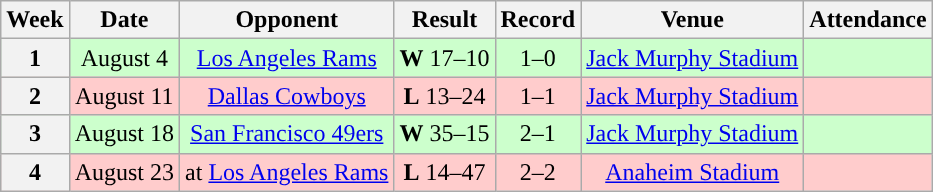<table class="wikitable" style="text-align:center">
<tr>
<th>Week</th>
<th>Date</th>
<th>Opponent</th>
<th>Result</th>
<th>Record</th>
<th>Venue</th>
<th>Attendance</th>
</tr>
<tr style="background:#cfc">
<th>1</th>
<td>August 4</td>
<td><a href='#'>Los Angeles Rams</a></td>
<td><strong>W</strong> 17–10</td>
<td>1–0</td>
<td><a href='#'>Jack Murphy Stadium</a></td>
<td></td>
</tr>
<tr style="background:#fcc">
<th>2</th>
<td>August 11</td>
<td><a href='#'>Dallas Cowboys</a></td>
<td><strong>L</strong> 13–24</td>
<td>1–1</td>
<td><a href='#'>Jack Murphy Stadium</a></td>
<td></td>
</tr>
<tr style="background:#cfc">
<th>3</th>
<td>August 18</td>
<td><a href='#'>San Francisco 49ers</a></td>
<td><strong>W</strong> 35–15</td>
<td>2–1</td>
<td><a href='#'>Jack Murphy Stadium</a></td>
<td></td>
</tr>
<tr style="background:#fcc">
<th>4</th>
<td>August 23</td>
<td>at <a href='#'>Los Angeles Rams</a></td>
<td><strong>L</strong> 14–47</td>
<td>2–2</td>
<td><a href='#'>Anaheim Stadium</a></td>
<td></td>
</tr>
</table>
